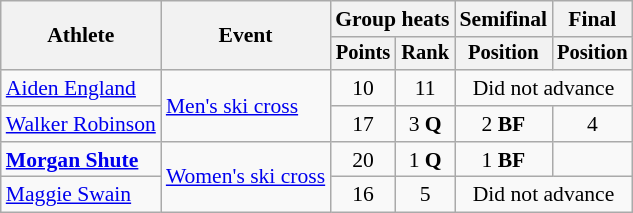<table class="wikitable" style="font-size:90%">
<tr>
<th rowspan="2">Athlete</th>
<th rowspan="2">Event</th>
<th colspan=2>Group heats</th>
<th>Semifinal</th>
<th>Final</th>
</tr>
<tr style="font-size:95%">
<th>Points</th>
<th>Rank</th>
<th>Position</th>
<th>Position</th>
</tr>
<tr align=center>
<td align=left><a href='#'>Aiden England</a></td>
<td align=left rowspan=2><a href='#'>Men's ski cross</a></td>
<td>10</td>
<td>11</td>
<td colspan=2>Did not advance</td>
</tr>
<tr align=center>
<td align=left><a href='#'>Walker Robinson</a></td>
<td>17</td>
<td>3 <strong>Q</strong></td>
<td>2 <strong>BF</strong></td>
<td>4</td>
</tr>
<tr align=center>
<td align=left><strong><a href='#'>Morgan Shute</a></strong></td>
<td align=left rowspan=2><a href='#'>Women's ski cross</a></td>
<td>20</td>
<td>1 <strong>Q</strong></td>
<td>1 <strong>BF</strong></td>
<td></td>
</tr>
<tr align=center>
<td align=left><a href='#'>Maggie Swain</a></td>
<td>16</td>
<td>5</td>
<td colspan=2>Did not advance</td>
</tr>
</table>
